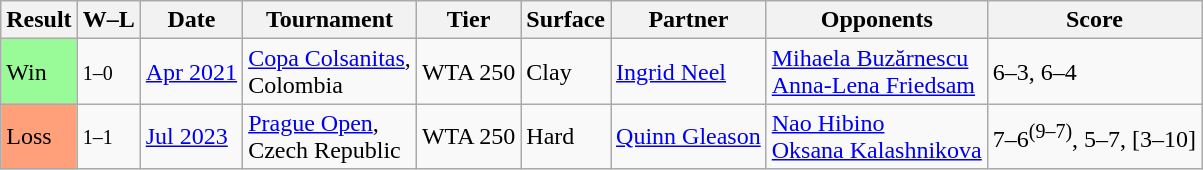<table class="sortable wikitable">
<tr>
<th>Result</th>
<th class="unsortable">W–L</th>
<th>Date</th>
<th>Tournament</th>
<th>Tier</th>
<th>Surface</th>
<th>Partner</th>
<th>Opponents</th>
<th class="unsortable">Score</th>
</tr>
<tr>
<td bgcolor=98FB98>Win</td>
<td><small>1–0</small></td>
<td><a href='#'>Apr 2021</a></td>
<td><a href='#'>Copa Colsanitas</a>,<br> Colombia</td>
<td>WTA 250</td>
<td>Clay</td>
<td> <a href='#'>Ingrid Neel</a></td>
<td> <a href='#'>Mihaela Buzărnescu</a> <br>  <a href='#'>Anna-Lena Friedsam</a></td>
<td>6–3, 6–4</td>
</tr>
<tr>
<td bgcolor=FFA07A>Loss</td>
<td><small>1–1</small></td>
<td><a href='#'>Jul 2023</a></td>
<td><a href='#'>Prague Open</a>,<br> Czech Republic</td>
<td>WTA 250</td>
<td>Hard</td>
<td> <a href='#'>Quinn Gleason</a></td>
<td> <a href='#'>Nao Hibino</a> <br>  <a href='#'>Oksana Kalashnikova</a></td>
<td>7–6<sup>(9–7)</sup>, 5–7, [3–10]</td>
</tr>
</table>
